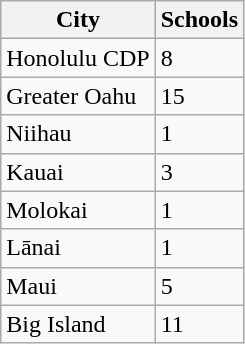<table class="wikitable" border="1">
<tr>
<th>City</th>
<th>Schools</th>
</tr>
<tr>
<td>Honolulu CDP</td>
<td>8</td>
</tr>
<tr>
<td>Greater Oahu</td>
<td>15</td>
</tr>
<tr>
<td>Niihau</td>
<td>1</td>
</tr>
<tr>
<td>Kauai</td>
<td>3</td>
</tr>
<tr>
<td>Molokai</td>
<td>1</td>
</tr>
<tr>
<td>Lānai</td>
<td>1</td>
</tr>
<tr>
<td>Maui</td>
<td>5</td>
</tr>
<tr>
<td>Big Island</td>
<td>11</td>
</tr>
</table>
